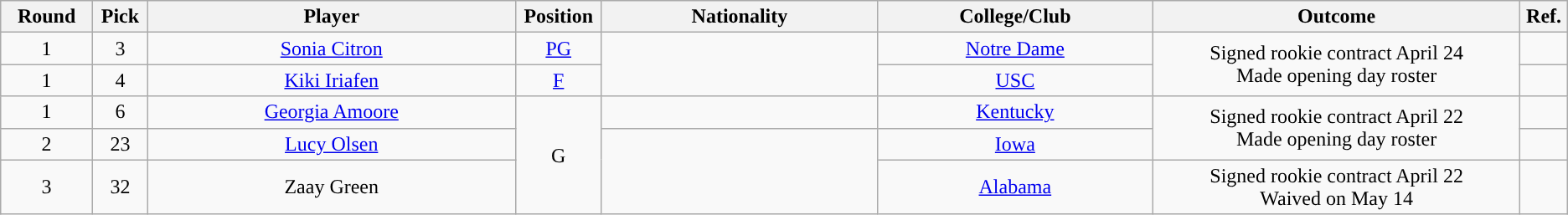<table class="wikitable sortable sortable" style="text-align: center">
<tr>
<th width="5%">Round</th>
<th width="3%">Pick</th>
<th width="20%">Player</th>
<th width="3%">Position</th>
<th width="15%">Nationality</th>
<th width="15%">College/Club</th>
<th width="20%">Outcome</th>
<th width="1%">Ref.</th>
</tr>
<tr>
<td>1</td>
<td>3</td>
<td><a href='#'>Sonia Citron</a></td>
<td><a href='#'>PG</a></td>
<td rowspan=2></td>
<td><a href='#'>Notre Dame</a></td>
<td rowspan=2>Signed rookie contract April 24<br>Made opening day roster</td>
<td></td>
</tr>
<tr>
<td>1</td>
<td>4</td>
<td><a href='#'>Kiki Iriafen</a></td>
<td><a href='#'>F</a></td>
<td><a href='#'>USC</a></td>
<td></td>
</tr>
<tr>
<td>1</td>
<td>6</td>
<td><a href='#'>Georgia Amoore</a></td>
<td rowspan=3>G</td>
<td></td>
<td><a href='#'>Kentucky</a></td>
<td rowspan=2>Signed rookie contract April 22<br>Made opening day roster</td>
<td></td>
</tr>
<tr>
<td>2</td>
<td>23</td>
<td><a href='#'>Lucy Olsen</a></td>
<td rowspan=2></td>
<td><a href='#'>Iowa</a></td>
<td></td>
</tr>
<tr>
<td>3</td>
<td>32</td>
<td>Zaay Green</td>
<td><a href='#'>Alabama</a></td>
<td>Signed rookie contract April 22<br>Waived on May 14</td>
<td></td>
</tr>
</table>
